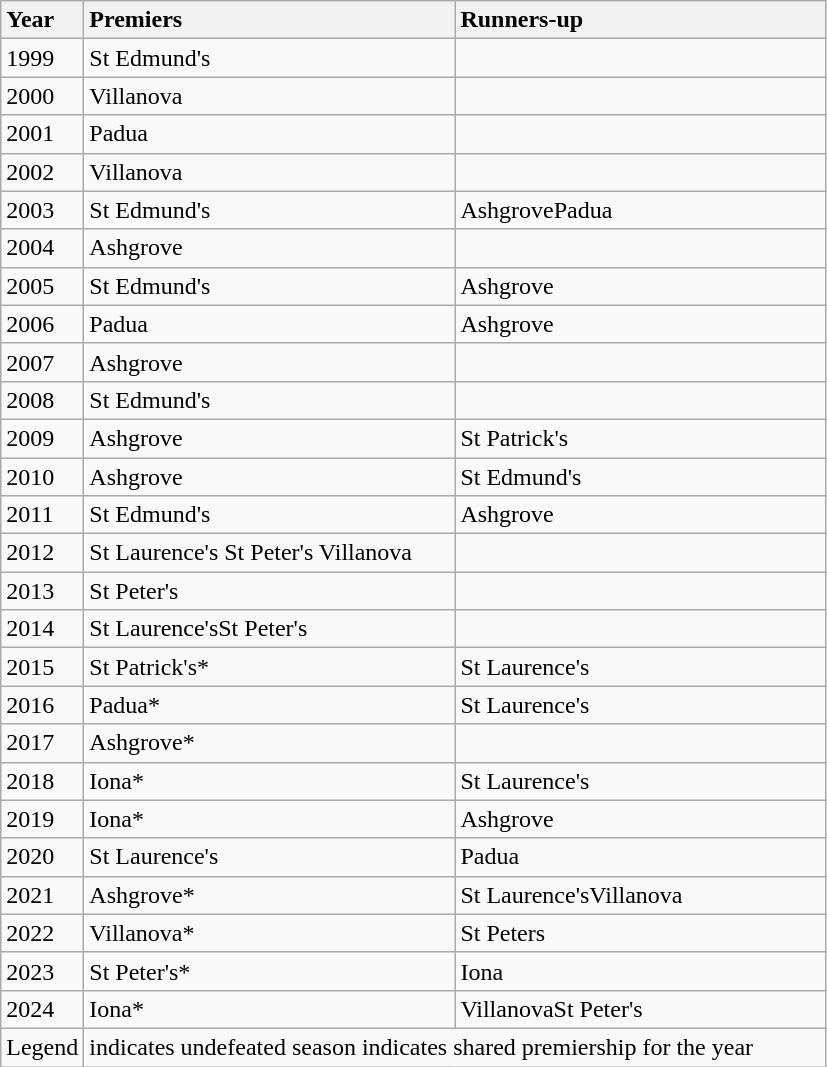<table class="wikitable" style="padding:20;">
<tr>
<th min-width= 42 style="text-align:left;">Year</th>
<th width=240 style="text-align:left;">Premiers</th>
<th width=240 style="text-align:left;">Runners-up</th>
</tr>
<tr>
<td>1999</td>
<td>St Edmund's</td>
<td></td>
</tr>
<tr>
<td>2000</td>
<td>Villanova</td>
<td></td>
</tr>
<tr>
<td>2001</td>
<td>Padua</td>
<td></td>
</tr>
<tr>
<td>2002</td>
<td>Villanova</td>
<td></td>
</tr>
<tr>
<td>2003</td>
<td>St Edmund's</td>
<td>AshgrovePadua</td>
</tr>
<tr>
<td>2004</td>
<td>Ashgrove</td>
<td></td>
</tr>
<tr>
<td>2005</td>
<td>St Edmund's</td>
<td>Ashgrove</td>
</tr>
<tr>
<td>2006</td>
<td>Padua</td>
<td>Ashgrove</td>
</tr>
<tr>
<td>2007</td>
<td>Ashgrove</td>
<td></td>
</tr>
<tr>
<td>2008</td>
<td>St Edmund's</td>
<td></td>
</tr>
<tr>
<td>2009</td>
<td>Ashgrove</td>
<td>St Patrick's</td>
</tr>
<tr>
<td>2010</td>
<td>Ashgrove</td>
<td>St Edmund's</td>
</tr>
<tr>
<td>2011</td>
<td>St Edmund's</td>
<td>Ashgrove</td>
</tr>
<tr>
<td>2012</td>
<td>St Laurence's St Peter's Villanova</td>
<td></td>
</tr>
<tr>
<td>2013</td>
<td>St Peter's</td>
<td></td>
</tr>
<tr>
<td>2014</td>
<td>St Laurence'sSt Peter's</td>
<td></td>
</tr>
<tr>
<td>2015</td>
<td>St Patrick's*</td>
<td>St Laurence's</td>
</tr>
<tr>
<td>2016</td>
<td>Padua*</td>
<td>St Laurence's</td>
</tr>
<tr>
<td>2017</td>
<td>Ashgrove*</td>
<td></td>
</tr>
<tr>
<td>2018</td>
<td>Iona*</td>
<td>St Laurence's</td>
</tr>
<tr>
<td>2019</td>
<td>Iona*</td>
<td>Ashgrove</td>
</tr>
<tr>
<td>2020</td>
<td>St Laurence's</td>
<td>Padua</td>
</tr>
<tr>
<td>2021</td>
<td>Ashgrove*</td>
<td>St Laurence'sVillanova</td>
</tr>
<tr>
<td>2022</td>
<td>Villanova*</td>
<td>St Peters</td>
</tr>
<tr>
<td>2023</td>
<td>St Peter's*</td>
<td>Iona</td>
</tr>
<tr>
<td>2024</td>
<td>Iona*</td>
<td>VillanovaSt Peter's</td>
</tr>
<tr>
<td>Legend</td>
<td colspan=2 style="text-align: left;"> indicates undefeated season   indicates shared premiership for the year</td>
</tr>
</table>
